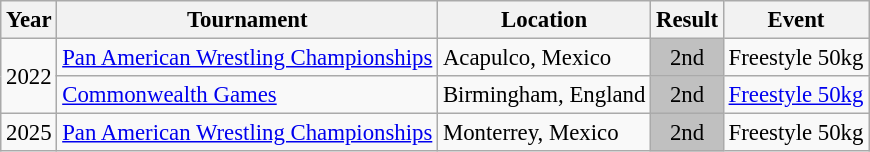<table class="wikitable" style="font-size:95%;">
<tr>
<th>Year</th>
<th>Tournament</th>
<th>Location</th>
<th>Result</th>
<th>Event</th>
</tr>
<tr>
<td rowspan=2>2022</td>
<td><a href='#'>Pan American Wrestling Championships</a></td>
<td>Acapulco, Mexico</td>
<td align="center" bgcolor="silver">2nd</td>
<td>Freestyle 50kg</td>
</tr>
<tr>
<td><a href='#'>Commonwealth Games</a></td>
<td>Birmingham, England</td>
<td align="center" bgcolor="silver">2nd</td>
<td><a href='#'>Freestyle 50kg</a></td>
</tr>
<tr>
<td>2025</td>
<td><a href='#'>Pan American Wrestling Championships</a></td>
<td>Monterrey, Mexico</td>
<td align="center" bgcolor="silver">2nd</td>
<td>Freestyle 50kg</td>
</tr>
</table>
